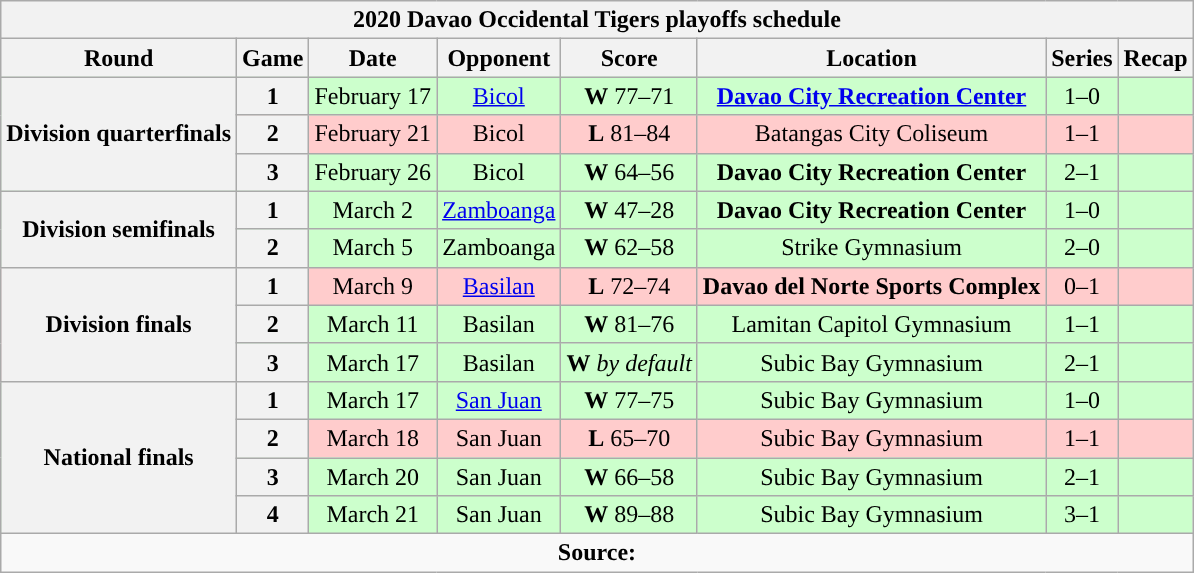<table class="wikitable" style="text-align:center">
<tr>
<th colspan=8>2020 Davao Occidental Tigers playoffs schedule</th>
</tr>
<tr>
<th>Round</th>
<th>Game</th>
<th>Date</th>
<th>Opponent</th>
<th>Score</th>
<th>Location</th>
<th>Series</th>
<th>Recap<br></th>
</tr>
<tr style="background:#cfc">
<th rowspan=3>Division quarterfinals</th>
<th>1</th>
<td>February 17</td>
<td><a href='#'>Bicol</a></td>
<td><strong>W</strong> 77–71</td>
<td><strong><a href='#'>Davao City Recreation Center</a></strong></td>
<td>1–0</td>
<td></td>
</tr>
<tr style="background:#fcc">
<th>2</th>
<td>February 21</td>
<td>Bicol</td>
<td><strong>L</strong> 81–84</td>
<td>Batangas City Coliseum</td>
<td>1–1</td>
<td></td>
</tr>
<tr style="background:#cfc">
<th>3</th>
<td>February 26</td>
<td>Bicol</td>
<td><strong>W</strong> 64–56</td>
<td><strong>Davao City Recreation Center</strong></td>
<td>2–1</td>
<td><br></td>
</tr>
<tr style="background:#cfc">
<th rowspan=2>Division semifinals</th>
<th>1</th>
<td>March 2</td>
<td><a href='#'>Zamboanga</a></td>
<td><strong>W</strong> 47–28</td>
<td><strong>Davao City Recreation Center</strong></td>
<td>1–0</td>
<td></td>
</tr>
<tr style="background:#cfc">
<th>2</th>
<td>March 5</td>
<td>Zamboanga</td>
<td><strong>W</strong> 62–58</td>
<td>Strike Gymnasium</td>
<td>2–0</td>
<td><br></td>
</tr>
<tr style="background:#fcc">
<th rowspan=3>Division finals</th>
<th>1</th>
<td>March 9</td>
<td><a href='#'>Basilan</a></td>
<td><strong>L</strong> 72–74</td>
<td><strong>	Davao del Norte Sports Complex</strong></td>
<td>0–1</td>
<td></td>
</tr>
<tr style="background:#cfc">
<th>2</th>
<td>March 11</td>
<td>Basilan</td>
<td><strong>W</strong> 81–76</td>
<td>Lamitan Capitol Gymnasium</td>
<td>1–1</td>
<td></td>
</tr>
<tr style="background:#cfc">
<th>3</th>
<td>March 17</td>
<td>Basilan</td>
<td><strong>W</strong> <em>by default</em></td>
<td>Subic Bay Gymnasium</td>
<td>2–1</td>
<td><br></td>
</tr>
<tr style="background:#cfc">
<th rowspan=4>National finals</th>
<th>1</th>
<td>March 17</td>
<td><a href='#'>San Juan</a></td>
<td><strong>W</strong> 77–75</td>
<td>Subic Bay Gymnasium</td>
<td>1–0</td>
<td></td>
</tr>
<tr style="background:#fcc">
<th>2</th>
<td>March 18</td>
<td>San Juan</td>
<td><strong>L</strong> 65–70</td>
<td>Subic Bay Gymnasium</td>
<td>1–1</td>
<td></td>
</tr>
<tr style="background:#cfc">
<th>3</th>
<td>March 20</td>
<td>San Juan</td>
<td><strong>W</strong> 66–58</td>
<td>Subic Bay Gymnasium</td>
<td>2–1</td>
<td></td>
</tr>
<tr style="background:#cfc">
<th>4</th>
<td>March 21</td>
<td>San Juan</td>
<td><strong>W</strong> 89–88</td>
<td>Subic Bay Gymnasium</td>
<td>3–1</td>
<td></td>
</tr>
<tr>
<td colspan=8 align=center><strong>Source: </strong></td>
</tr>
</table>
